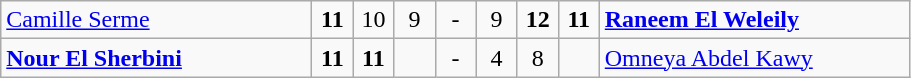<table class="wikitable">
<tr>
<td width=200> <a href='#'>Camille Serme</a></td>
<td style="width:20px; text-align:center;"><strong>11</strong></td>
<td style="width:20px; text-align:center;">10</td>
<td style="width:20px; text-align:center;">9</td>
<td style="width:20px; text-align:center;">-</td>
<td style="width:20px; text-align:center;">9</td>
<td style="width:20px; text-align:center;"><strong>12</strong></td>
<td style="width:20px; text-align:center;"><strong>11</strong></td>
<td width=200> <strong><a href='#'>Raneem El Weleily</a></strong></td>
</tr>
<tr>
<td> <strong><a href='#'>Nour El Sherbini</a></strong></td>
<td style="text-align:center;"><strong>11</strong></td>
<td style="text-align:center;"><strong>11</strong></td>
<td style="text-align:center;"></td>
<td style="text-align:center;">-</td>
<td style="text-align:center;">4</td>
<td style="text-align:center;">8</td>
<td style="text-align:center;"></td>
<td> <a href='#'>Omneya Abdel Kawy</a></td>
</tr>
</table>
